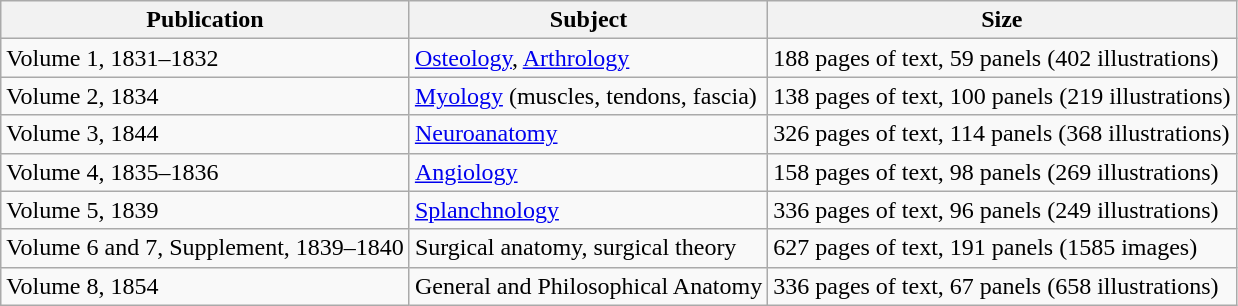<table class="wikitable">
<tr>
<th>Publication</th>
<th>Subject</th>
<th>Size</th>
</tr>
<tr>
<td>Volume 1, 1831–1832</td>
<td><a href='#'>Osteology</a>, <a href='#'>Arthrology</a></td>
<td>188 pages of text, 59 panels (402 illustrations)</td>
</tr>
<tr>
<td>Volume 2, 1834</td>
<td><a href='#'>Myology</a> (muscles, tendons, fascia)</td>
<td>138 pages of text, 100 panels (219 illustrations)</td>
</tr>
<tr>
<td>Volume 3, 1844</td>
<td><a href='#'>Neuroanatomy</a></td>
<td>326 pages of text, 114 panels (368 illustrations)</td>
</tr>
<tr>
<td>Volume 4, 1835–1836</td>
<td><a href='#'>Angiology</a></td>
<td>158 pages of text, 98 panels (269 illustrations)</td>
</tr>
<tr>
<td>Volume 5, 1839</td>
<td><a href='#'>Splanchnology</a></td>
<td>336 pages of text, 96 panels (249 illustrations)</td>
</tr>
<tr>
<td>Volume 6 and 7, Supplement, 1839–1840</td>
<td>Surgical anatomy, surgical theory</td>
<td>627 pages of text, 191 panels (1585 images)</td>
</tr>
<tr>
<td>Volume 8, 1854</td>
<td>General and Philosophical Anatomy</td>
<td>336 pages of text, 67 panels (658 illustrations)</td>
</tr>
</table>
